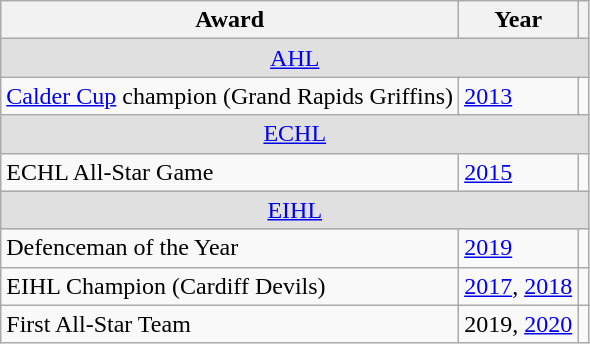<table class="wikitable">
<tr>
<th>Award</th>
<th>Year</th>
<th></th>
</tr>
<tr ALIGN="center" bgcolor="#e0e0e0">
<td colspan="3"><a href='#'>AHL</a></td>
</tr>
<tr>
<td><a href='#'>Calder Cup</a> champion (Grand Rapids Griffins)</td>
<td><a href='#'>2013</a></td>
<td></td>
</tr>
<tr ALIGN="center" bgcolor="#e0e0e0">
<td colspan="3"><a href='#'>ECHL</a></td>
</tr>
<tr>
<td>ECHL All-Star Game</td>
<td><a href='#'>2015</a></td>
<td></td>
</tr>
<tr ALIGN="center" bgcolor="#e0e0e0">
<td colspan="3"><a href='#'>EIHL</a></td>
</tr>
<tr>
<td>Defenceman of the Year</td>
<td><a href='#'>2019</a></td>
<td></td>
</tr>
<tr>
<td>EIHL Champion (Cardiff Devils)</td>
<td><a href='#'>2017</a>, <a href='#'>2018</a></td>
<td></td>
</tr>
<tr>
<td>First All-Star Team</td>
<td>2019, <a href='#'>2020</a></td>
<td></td>
</tr>
</table>
